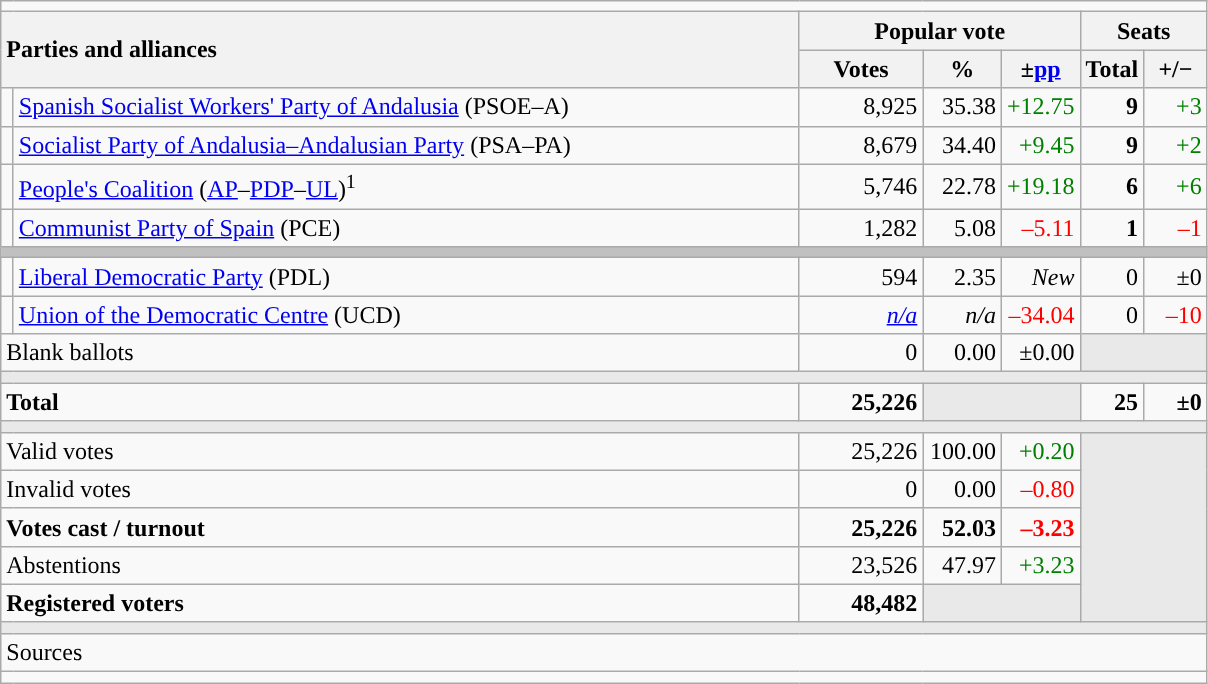<table class="wikitable" style="text-align:right;">
<tr>
<td colspan="7"></td>
</tr>
<tr>
<th style="text-align:left;" rowspan="2" colspan="2" width="525">Parties and alliances</th>
<th colspan="3">Popular vote</th>
<th colspan="2">Seats</th>
</tr>
<tr>
<th width="75">Votes</th>
<th width="45">%</th>
<th width="45">±<a href='#'>pp</a></th>
<th width="35">Total</th>
<th width="35">+/−</th>
</tr>
<tr>
<td width="1" style="color:inherit;background:"></td>
<td align="left"><a href='#'>Spanish Socialist Workers' Party of Andalusia</a> (PSOE–A)</td>
<td>8,925</td>
<td>35.38</td>
<td style="color:green;">+12.75</td>
<td><strong>9</strong></td>
<td style="color:green;">+3</td>
</tr>
<tr>
<td style="color:inherit;background:"></td>
<td align="left"><a href='#'>Socialist Party of Andalusia–Andalusian Party</a> (PSA–PA)</td>
<td>8,679</td>
<td>34.40</td>
<td style="color:green;">+9.45</td>
<td><strong>9</strong></td>
<td style="color:green;">+2</td>
</tr>
<tr>
<td style="color:inherit;background:"></td>
<td align="left"><a href='#'>People's Coalition</a> (<a href='#'>AP</a>–<a href='#'>PDP</a>–<a href='#'>UL</a>)<sup>1</sup></td>
<td>5,746</td>
<td>22.78</td>
<td style="color:green;">+19.18</td>
<td><strong>6</strong></td>
<td style="color:green;">+6</td>
</tr>
<tr>
<td style="color:inherit;background:"></td>
<td align="left"><a href='#'>Communist Party of Spain</a> (PCE)</td>
<td>1,282</td>
<td>5.08</td>
<td style="color:red;">–5.11</td>
<td><strong>1</strong></td>
<td style="color:red;">–1</td>
</tr>
<tr>
<td colspan="7" bgcolor="#C0C0C0"></td>
</tr>
<tr>
<td style="color:inherit;background:"></td>
<td align="left"><a href='#'>Liberal Democratic Party</a> (PDL)</td>
<td>594</td>
<td>2.35</td>
<td><em>New</em></td>
<td>0</td>
<td>±0</td>
</tr>
<tr>
<td style="color:inherit;background:"></td>
<td align="left"><a href='#'>Union of the Democratic Centre</a> (UCD)</td>
<td><em><a href='#'>n/a</a></em></td>
<td><em>n/a</em></td>
<td style="color:red;">–34.04</td>
<td>0</td>
<td style="color:red;">–10</td>
</tr>
<tr>
<td align="left" colspan="2">Blank ballots</td>
<td>0</td>
<td>0.00</td>
<td>±0.00</td>
<td bgcolor="#E9E9E9" colspan="2"></td>
</tr>
<tr>
<td colspan="7" bgcolor="#E9E9E9"></td>
</tr>
<tr style="font-weight:bold;">
<td align="left" colspan="2">Total</td>
<td>25,226</td>
<td bgcolor="#E9E9E9" colspan="2"></td>
<td>25</td>
<td>±0</td>
</tr>
<tr>
<td colspan="7" bgcolor="#E9E9E9"></td>
</tr>
<tr>
<td align="left" colspan="2">Valid votes</td>
<td>25,226</td>
<td>100.00</td>
<td style="color:green;">+0.20</td>
<td bgcolor="#E9E9E9" colspan="2" rowspan="5"></td>
</tr>
<tr>
<td align="left" colspan="2">Invalid votes</td>
<td>0</td>
<td>0.00</td>
<td style="color:red;">–0.80</td>
</tr>
<tr style="font-weight:bold;">
<td align="left" colspan="2">Votes cast / turnout</td>
<td>25,226</td>
<td>52.03</td>
<td style="color:red;">–3.23</td>
</tr>
<tr>
<td align="left" colspan="2">Abstentions</td>
<td>23,526</td>
<td>47.97</td>
<td style="color:green;">+3.23</td>
</tr>
<tr style="font-weight:bold;">
<td align="left" colspan="2">Registered voters</td>
<td>48,482</td>
<td bgcolor="#E9E9E9" colspan="2"></td>
</tr>
<tr>
<td colspan="7" bgcolor="#E9E9E9"></td>
</tr>
<tr>
<td align="left" colspan="7">Sources</td>
</tr>
<tr>
<td colspan="7" style="text-align:left; max-width:790px;"></td>
</tr>
</table>
